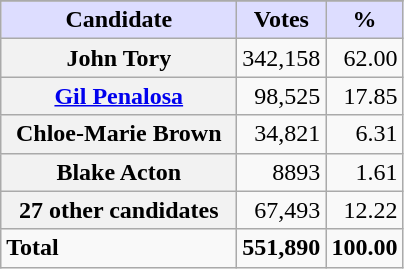<table class="wikitable sortable plainrowheaders">
<tr style="background-color:#E9E9E9">
</tr>
<tr>
<th scope="col" style="background:#ddf; width:150px;">Candidate</th>
<th scope="col" style="background:#ddf;">Votes</th>
<th scope="col" style="background:#ddf;">%</th>
</tr>
<tr>
<th scope="row">John Tory</th>
<td align="right">342,158</td>
<td align="right">62.00</td>
</tr>
<tr>
<th scope="row"><a href='#'>Gil Penalosa</a></th>
<td align="right">98,525</td>
<td align="right">17.85</td>
</tr>
<tr>
<th scope="row">Chloe-Marie Brown</th>
<td align="right">34,821</td>
<td align="right">6.31</td>
</tr>
<tr>
<th scope="row">Blake Acton</th>
<td align="right">8893</td>
<td align="right">1.61</td>
</tr>
<tr>
<th scope="row">27 other candidates</th>
<td align="right">67,493</td>
<td align="right">12.22</td>
</tr>
<tr>
<td><strong>Total</strong></td>
<td><strong>551,890</strong></td>
<td><strong>100.00</strong></td>
</tr>
</table>
